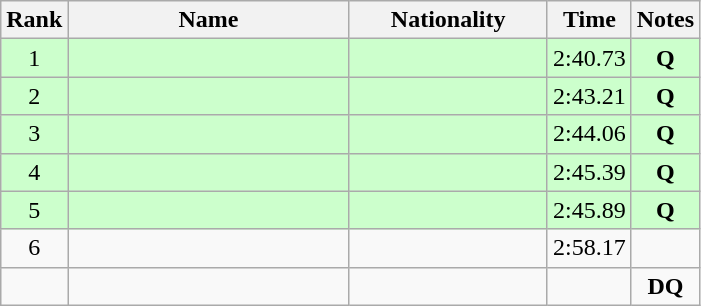<table class="wikitable sortable" style="text-align:center">
<tr>
<th>Rank</th>
<th style="width:180px">Name</th>
<th style="width:125px">Nationality</th>
<th>Time</th>
<th>Notes</th>
</tr>
<tr style="background:#cfc;">
<td>1</td>
<td style="text-align:left;"></td>
<td style="text-align:left;"></td>
<td>2:40.73</td>
<td><strong>Q</strong></td>
</tr>
<tr style="background:#cfc;">
<td>2</td>
<td style="text-align:left;"></td>
<td style="text-align:left;"></td>
<td>2:43.21</td>
<td><strong>Q</strong></td>
</tr>
<tr style="background:#cfc;">
<td>3</td>
<td style="text-align:left;"></td>
<td style="text-align:left;"></td>
<td>2:44.06</td>
<td><strong>Q</strong></td>
</tr>
<tr style="background:#cfc;">
<td>4</td>
<td style="text-align:left;"></td>
<td style="text-align:left;"></td>
<td>2:45.39</td>
<td><strong>Q</strong></td>
</tr>
<tr style="background:#cfc;">
<td>5</td>
<td style="text-align:left;"></td>
<td style="text-align:left;"></td>
<td>2:45.89</td>
<td><strong>Q</strong></td>
</tr>
<tr>
<td>6</td>
<td style="text-align:left;"></td>
<td style="text-align:left;"></td>
<td>2:58.17</td>
<td></td>
</tr>
<tr>
<td></td>
<td style="text-align:left;"></td>
<td style="text-align:left;"></td>
<td></td>
<td><strong>DQ</strong></td>
</tr>
</table>
